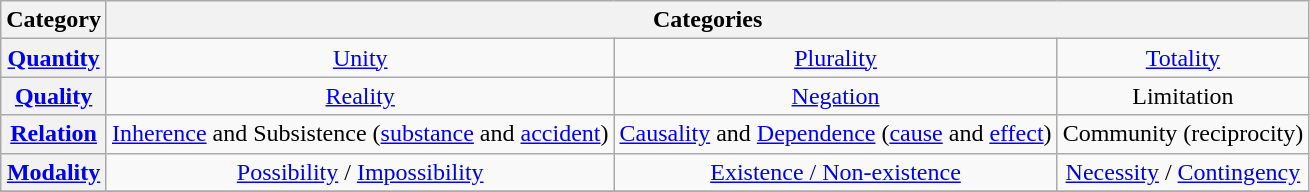<table class="wikitable" style="text-align:center">
<tr>
<th>Category</th>
<th colspan="3" style="text-align: center;">Categories</th>
</tr>
<tr>
<th><a href='#'>Quantity</a></th>
<td><a href='#'>Unity</a></td>
<td><a href='#'>Plurality</a></td>
<td><a href='#'>Totality</a></td>
</tr>
<tr>
<th><a href='#'>Quality</a></th>
<td><a href='#'>Reality</a></td>
<td><a href='#'>Negation</a></td>
<td>Limitation</td>
</tr>
<tr>
<th><a href='#'>Relation</a></th>
<td><a href='#'>Inherence</a> and Subsistence (<a href='#'>substance</a> and <a href='#'>accident</a>)</td>
<td><a href='#'>Causality</a> and <a href='#'>Dependence</a> (<a href='#'>cause</a> and <a href='#'>effect</a>)</td>
<td>Community (reciprocity)</td>
</tr>
<tr>
<th><a href='#'>Modality</a></th>
<td><a href='#'>Possibility</a> / <a href='#'>Impossibility</a></td>
<td><a href='#'>Existence / Non-existence</a></td>
<td><a href='#'>Necessity</a> / <a href='#'>Contingency</a></td>
</tr>
<tr>
</tr>
</table>
